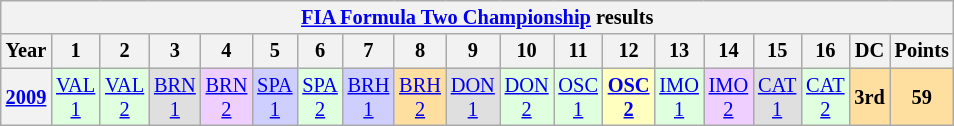<table class="wikitable" style="text-align:center; font-size:85%">
<tr>
<th colspan=45><a href='#'>FIA Formula Two Championship</a> results</th>
</tr>
<tr>
<th>Year</th>
<th>1</th>
<th>2</th>
<th>3</th>
<th>4</th>
<th>5</th>
<th>6</th>
<th>7</th>
<th>8</th>
<th>9</th>
<th>10</th>
<th>11</th>
<th>12</th>
<th>13</th>
<th>14</th>
<th>15</th>
<th>16</th>
<th>DC</th>
<th>Points</th>
</tr>
<tr>
<th><a href='#'>2009</a></th>
<td style="background:#DFFFDF;"><a href='#'>VAL<br>1</a><br></td>
<td style="background:#DFFFDF;"><a href='#'>VAL<br>2</a><br></td>
<td style="background:#DFDFDF;"><a href='#'>BRN<br>1</a><br></td>
<td style="background:#EFCFFF;"><a href='#'>BRN<br>2</a><br></td>
<td style="background:#CFCFFF;"><a href='#'>SPA<br>1</a><br></td>
<td style="background:#DFFFDF;"><a href='#'>SPA<br>2</a><br></td>
<td style="background:#CFCFFF;"><a href='#'>BRH<br>1</a><br></td>
<td style="background:#FFDF9F;"><a href='#'>BRH<br>2</a><br></td>
<td style="background:#DFDFDF;"><a href='#'>DON<br>1</a><br></td>
<td style="background:#DFFFDF;"><a href='#'>DON<br>2</a><br></td>
<td style="background:#DFFFDF;"><a href='#'>OSC<br>1</a><br></td>
<td style="background:#FFFFBF;"><strong><a href='#'>OSC<br>2</a></strong><br></td>
<td style="background:#DFFFDF;"><a href='#'>IMO<br>1</a><br></td>
<td style="background:#EFCFFF;"><a href='#'>IMO<br>2</a><br></td>
<td style="background:#DFDFDF;"><a href='#'>CAT<br>1</a><br></td>
<td style="background:#DFFFDF;"><a href='#'>CAT<br>2</a><br></td>
<td style="background:#FFDF9F;"><strong>3rd</strong></td>
<td style="background:#FFDF9F;"><strong>59</strong></td>
</tr>
</table>
